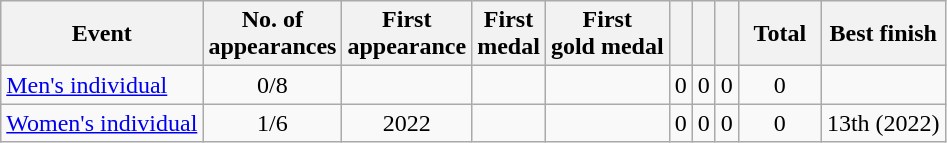<table class="wikitable sortable" style="text-align:center">
<tr>
<th>Event</th>
<th>No. of<br>appearances</th>
<th>First<br>appearance</th>
<th>First<br>medal</th>
<th>First<br>gold medal</th>
<th width:3em; font-weight:bold;"></th>
<th width:3em; font-weight:bold;"></th>
<th width:3em; font-weight:bold;"></th>
<th style="width:3em; font-weight:bold;">Total</th>
<th>Best finish</th>
</tr>
<tr>
<td align=left><a href='#'>Men's individual</a></td>
<td>0/8</td>
<td></td>
<td></td>
<td></td>
<td>0</td>
<td>0</td>
<td>0</td>
<td>0</td>
<td></td>
</tr>
<tr>
<td align=left><a href='#'>Women's individual</a></td>
<td>1/6</td>
<td>2022</td>
<td></td>
<td></td>
<td>0</td>
<td>0</td>
<td>0</td>
<td>0</td>
<td>13th (2022)</td>
</tr>
</table>
